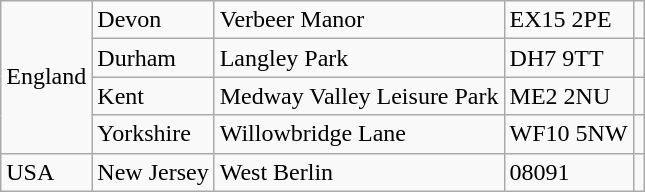<table class="wikitable">
<tr>
<td rowspan = "4">England</td>
<td>Devon</td>
<td>Verbeer Manor</td>
<td>EX15 2PE</td>
<td></td>
</tr>
<tr>
<td>Durham</td>
<td>Langley Park</td>
<td>DH7 9TT</td>
<td></td>
</tr>
<tr>
<td>Kent</td>
<td>Medway Valley Leisure Park</td>
<td>ME2 2NU</td>
<td></td>
</tr>
<tr>
<td>Yorkshire</td>
<td>Willowbridge Lane</td>
<td>WF10 5NW</td>
<td></td>
</tr>
<tr>
<td>USA</td>
<td>New Jersey</td>
<td>West Berlin</td>
<td>08091</td>
<td></td>
</tr>
</table>
